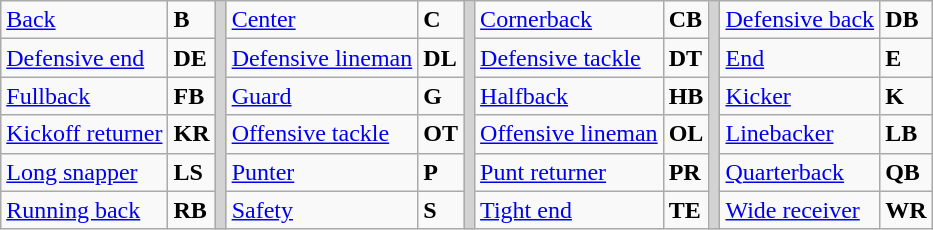<table class="wikitable">
<tr>
<td><a href='#'>Back</a></td>
<td><strong>B</strong></td>
<td rowSpan="6" style="background-color:lightgrey;"></td>
<td><a href='#'>Center</a></td>
<td><strong>C</strong></td>
<td rowSpan="6" style="background-color:lightgrey;"></td>
<td><a href='#'>Cornerback</a></td>
<td><strong>CB</strong></td>
<td rowSpan="6" style="background-color:lightgrey;"></td>
<td><a href='#'>Defensive back</a></td>
<td><strong>DB</strong></td>
</tr>
<tr>
<td><a href='#'>Defensive end</a></td>
<td><strong>DE</strong></td>
<td><a href='#'>Defensive lineman</a></td>
<td><strong>DL</strong></td>
<td><a href='#'>Defensive tackle</a></td>
<td><strong>DT</strong></td>
<td><a href='#'>End</a></td>
<td><strong>E</strong></td>
</tr>
<tr>
<td><a href='#'>Fullback</a></td>
<td><strong>FB</strong></td>
<td><a href='#'>Guard</a></td>
<td><strong>G</strong></td>
<td><a href='#'>Halfback</a></td>
<td><strong>HB</strong></td>
<td><a href='#'>Kicker</a></td>
<td><strong>K</strong></td>
</tr>
<tr>
<td><a href='#'>Kickoff returner</a></td>
<td><strong>KR</strong></td>
<td><a href='#'>Offensive tackle</a></td>
<td><strong>OT</strong></td>
<td><a href='#'>Offensive lineman</a></td>
<td><strong>OL</strong></td>
<td><a href='#'>Linebacker</a></td>
<td><strong>LB</strong></td>
</tr>
<tr>
<td><a href='#'>Long snapper</a></td>
<td><strong>LS</strong></td>
<td><a href='#'>Punter</a></td>
<td><strong>P</strong></td>
<td><a href='#'>Punt returner</a></td>
<td><strong>PR</strong></td>
<td><a href='#'>Quarterback</a></td>
<td><strong>QB</strong></td>
</tr>
<tr>
<td><a href='#'>Running back</a></td>
<td><strong>RB</strong></td>
<td><a href='#'>Safety</a></td>
<td><strong>S</strong></td>
<td><a href='#'>Tight end</a></td>
<td><strong>TE</strong></td>
<td><a href='#'>Wide receiver</a></td>
<td><strong>WR</strong></td>
</tr>
</table>
